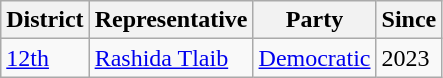<table class="wikitable">
<tr>
<th>District</th>
<th>Representative</th>
<th>Party</th>
<th>Since</th>
</tr>
<tr>
<td><a href='#'>12th</a></td>
<td><a href='#'>Rashida Tlaib</a></td>
<td><a href='#'>Democratic</a></td>
<td>2023</td>
</tr>
</table>
